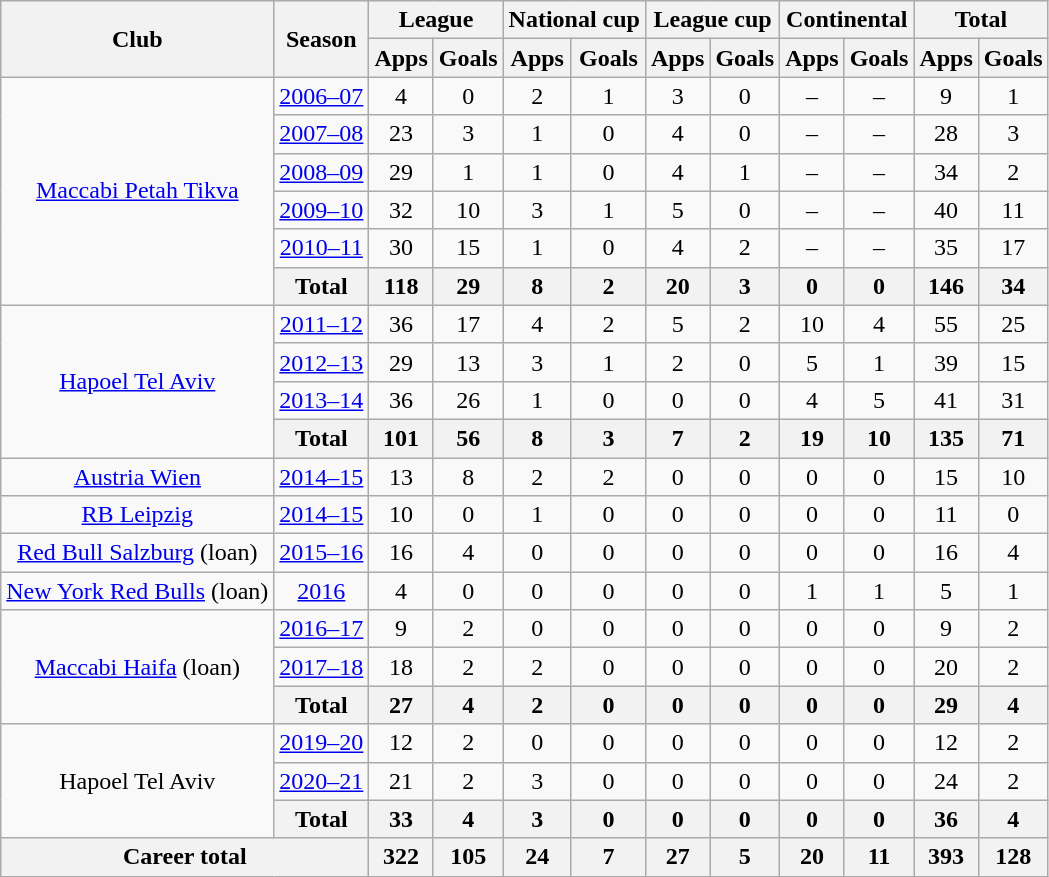<table class="wikitable" style="text-align:center">
<tr>
<th rowspan="2">Club</th>
<th rowspan="2">Season</th>
<th colspan="2">League</th>
<th colspan="2">National cup</th>
<th colspan="2">League cup</th>
<th colspan="2">Continental</th>
<th colspan="2">Total</th>
</tr>
<tr>
<th>Apps</th>
<th>Goals</th>
<th>Apps</th>
<th>Goals</th>
<th>Apps</th>
<th>Goals</th>
<th>Apps</th>
<th>Goals</th>
<th>Apps</th>
<th>Goals</th>
</tr>
<tr>
<td rowspan="6"><a href='#'>Maccabi Petah Tikva</a></td>
<td><a href='#'>2006–07</a></td>
<td>4</td>
<td>0</td>
<td>2</td>
<td>1</td>
<td>3</td>
<td>0</td>
<td>–</td>
<td>–</td>
<td>9</td>
<td>1</td>
</tr>
<tr>
<td><a href='#'>2007–08</a></td>
<td>23</td>
<td>3</td>
<td>1</td>
<td>0</td>
<td>4</td>
<td>0</td>
<td>–</td>
<td>–</td>
<td>28</td>
<td>3</td>
</tr>
<tr>
<td><a href='#'>2008–09</a></td>
<td>29</td>
<td>1</td>
<td>1</td>
<td>0</td>
<td>4</td>
<td>1</td>
<td>–</td>
<td>–</td>
<td>34</td>
<td>2</td>
</tr>
<tr>
<td><a href='#'>2009–10</a></td>
<td>32</td>
<td>10</td>
<td>3</td>
<td>1</td>
<td>5</td>
<td>0</td>
<td>–</td>
<td>–</td>
<td>40</td>
<td>11</td>
</tr>
<tr>
<td><a href='#'>2010–11</a></td>
<td>30</td>
<td>15</td>
<td>1</td>
<td>0</td>
<td>4</td>
<td>2</td>
<td>–</td>
<td>–</td>
<td>35</td>
<td>17</td>
</tr>
<tr>
<th>Total</th>
<th>118</th>
<th>29</th>
<th>8</th>
<th>2</th>
<th>20</th>
<th>3</th>
<th>0</th>
<th>0</th>
<th>146</th>
<th>34</th>
</tr>
<tr>
<td rowspan="4"><a href='#'>Hapoel Tel Aviv</a></td>
<td><a href='#'>2011–12</a></td>
<td>36</td>
<td>17</td>
<td>4</td>
<td>2</td>
<td>5</td>
<td>2</td>
<td>10</td>
<td>4</td>
<td>55</td>
<td>25</td>
</tr>
<tr>
<td><a href='#'>2012–13</a></td>
<td>29</td>
<td>13</td>
<td>3</td>
<td>1</td>
<td>2</td>
<td>0</td>
<td>5</td>
<td>1</td>
<td>39</td>
<td>15</td>
</tr>
<tr>
<td><a href='#'>2013–14</a></td>
<td>36</td>
<td>26</td>
<td>1</td>
<td>0</td>
<td>0</td>
<td>0</td>
<td>4</td>
<td>5</td>
<td>41</td>
<td>31</td>
</tr>
<tr>
<th>Total</th>
<th>101</th>
<th>56</th>
<th>8</th>
<th>3</th>
<th>7</th>
<th>2</th>
<th>19</th>
<th>10</th>
<th>135</th>
<th>71</th>
</tr>
<tr>
<td><a href='#'>Austria Wien</a></td>
<td><a href='#'>2014–15</a></td>
<td>13</td>
<td>8</td>
<td>2</td>
<td>2</td>
<td>0</td>
<td>0</td>
<td>0</td>
<td>0</td>
<td>15</td>
<td>10</td>
</tr>
<tr>
<td><a href='#'>RB Leipzig</a></td>
<td><a href='#'>2014–15</a></td>
<td>10</td>
<td>0</td>
<td>1</td>
<td>0</td>
<td>0</td>
<td>0</td>
<td>0</td>
<td>0</td>
<td>11</td>
<td>0</td>
</tr>
<tr>
<td><a href='#'>Red Bull Salzburg</a> (loan)</td>
<td><a href='#'>2015–16</a></td>
<td>16</td>
<td>4</td>
<td>0</td>
<td>0</td>
<td>0</td>
<td>0</td>
<td>0</td>
<td>0</td>
<td>16</td>
<td>4</td>
</tr>
<tr>
<td><a href='#'>New York Red Bulls</a> (loan)</td>
<td><a href='#'>2016</a></td>
<td>4</td>
<td>0</td>
<td>0</td>
<td>0</td>
<td>0</td>
<td>0</td>
<td>1</td>
<td>1</td>
<td>5</td>
<td>1</td>
</tr>
<tr>
<td rowspan="3"><a href='#'>Maccabi Haifa</a> (loan)</td>
<td><a href='#'>2016–17</a></td>
<td>9</td>
<td>2</td>
<td>0</td>
<td>0</td>
<td>0</td>
<td>0</td>
<td>0</td>
<td>0</td>
<td>9</td>
<td>2</td>
</tr>
<tr>
<td><a href='#'>2017–18</a></td>
<td>18</td>
<td>2</td>
<td>2</td>
<td>0</td>
<td>0</td>
<td>0</td>
<td>0</td>
<td>0</td>
<td>20</td>
<td>2</td>
</tr>
<tr>
<th>Total</th>
<th>27</th>
<th>4</th>
<th>2</th>
<th>0</th>
<th>0</th>
<th>0</th>
<th>0</th>
<th>0</th>
<th>29</th>
<th>4</th>
</tr>
<tr>
<td rowspan="3">Hapoel Tel Aviv</td>
<td><a href='#'>2019–20</a></td>
<td>12</td>
<td>2</td>
<td>0</td>
<td>0</td>
<td>0</td>
<td>0</td>
<td>0</td>
<td>0</td>
<td>12</td>
<td>2</td>
</tr>
<tr>
<td><a href='#'>2020–21</a></td>
<td>21</td>
<td>2</td>
<td>3</td>
<td>0</td>
<td>0</td>
<td>0</td>
<td>0</td>
<td>0</td>
<td>24</td>
<td>2</td>
</tr>
<tr>
<th>Total</th>
<th>33</th>
<th>4</th>
<th>3</th>
<th>0</th>
<th>0</th>
<th>0</th>
<th>0</th>
<th>0</th>
<th>36</th>
<th>4</th>
</tr>
<tr>
<th colspan="2">Career total</th>
<th>322</th>
<th>105</th>
<th>24</th>
<th>7</th>
<th>27</th>
<th>5</th>
<th>20</th>
<th>11</th>
<th>393</th>
<th>128</th>
</tr>
</table>
